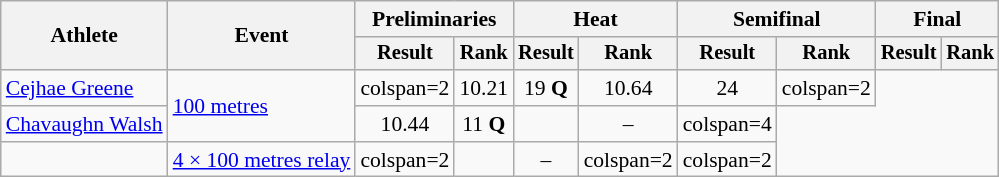<table class=wikitable style=font-size:90%>
<tr>
<th rowspan=2>Athlete</th>
<th rowspan=2>Event</th>
<th colspan=2>Preliminaries</th>
<th colspan=2>Heat</th>
<th colspan=2>Semifinal</th>
<th colspan=2>Final</th>
</tr>
<tr style=font-size:95%>
<th>Result</th>
<th>Rank</th>
<th>Result</th>
<th>Rank</th>
<th>Result</th>
<th>Rank</th>
<th>Result</th>
<th>Rank</th>
</tr>
<tr align=center>
<td align=left><a href='#'>Cejhae Greene</a></td>
<td align=left rowspan=2><a href='#'>100 metres</a></td>
<td>colspan=2 </td>
<td>10.21</td>
<td>19 <strong>Q</strong></td>
<td>10.64</td>
<td>24</td>
<td>colspan=2 </td>
</tr>
<tr align=center>
<td align=left><a href='#'>Chavaughn Walsh</a></td>
<td>10.44</td>
<td>11 <strong>Q</strong></td>
<td></td>
<td>–</td>
<td>colspan=4 </td>
</tr>
<tr align=center>
<td align=left></td>
<td align=left><a href='#'>4 × 100 metres relay</a></td>
<td>colspan=2 </td>
<td></td>
<td>–</td>
<td>colspan=2 </td>
<td>colspan=2 </td>
</tr>
</table>
